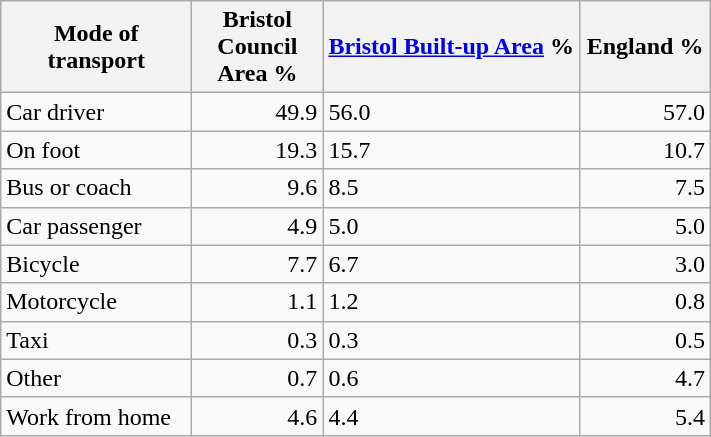<table class="wikitable">
<tr>
<th width=120>Mode of transport</th>
<th width=80 align=right>Bristol Council Area %</th>
<th><a href='#'>Bristol Built-up Area</a> %</th>
<th width="80" align="right">England %</th>
</tr>
<tr>
<td>Car driver</td>
<td align=right>49.9</td>
<td>56.0</td>
<td align="right">57.0</td>
</tr>
<tr>
<td>On foot</td>
<td align=right>19.3</td>
<td>15.7</td>
<td align="right">10.7</td>
</tr>
<tr>
<td>Bus or coach</td>
<td align=right>9.6</td>
<td>8.5</td>
<td align="right">7.5</td>
</tr>
<tr>
<td>Car passenger</td>
<td align=right>4.9</td>
<td>5.0</td>
<td align="right">5.0</td>
</tr>
<tr>
<td>Bicycle</td>
<td align=right>7.7</td>
<td>6.7</td>
<td align="right">3.0</td>
</tr>
<tr>
<td>Motorcycle</td>
<td align=right>1.1</td>
<td>1.2</td>
<td align="right">0.8</td>
</tr>
<tr>
<td>Taxi</td>
<td align=right>0.3</td>
<td>0.3</td>
<td align="right">0.5</td>
</tr>
<tr>
<td>Other</td>
<td align=right>0.7</td>
<td>0.6</td>
<td align="right">4.7</td>
</tr>
<tr>
<td>Work from home</td>
<td align=right>4.6</td>
<td>4.4</td>
<td align="right">5.4</td>
</tr>
</table>
